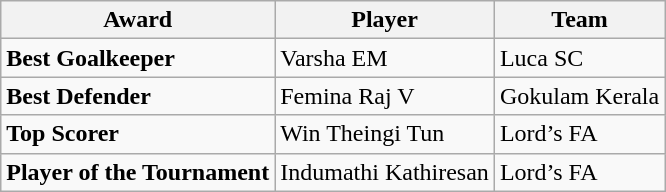<table class="wikitable sortable">
<tr>
<th scope=col>Award</th>
<th scope=col>Player</th>
<th scope=col>Team</th>
</tr>
<tr>
<td><strong>Best Goalkeeper</strong></td>
<td>Varsha EM</td>
<td>Luca SC</td>
</tr>
<tr>
<td><strong>Best Defender</strong></td>
<td>Femina Raj V</td>
<td>Gokulam Kerala</td>
</tr>
<tr>
<td><strong>Top Scorer</strong></td>
<td>Win Theingi Tun</td>
<td>Lord’s FA</td>
</tr>
<tr>
<td><strong>Player of the Tournament</strong></td>
<td>Indumathi Kathiresan</td>
<td>Lord’s FA</td>
</tr>
</table>
